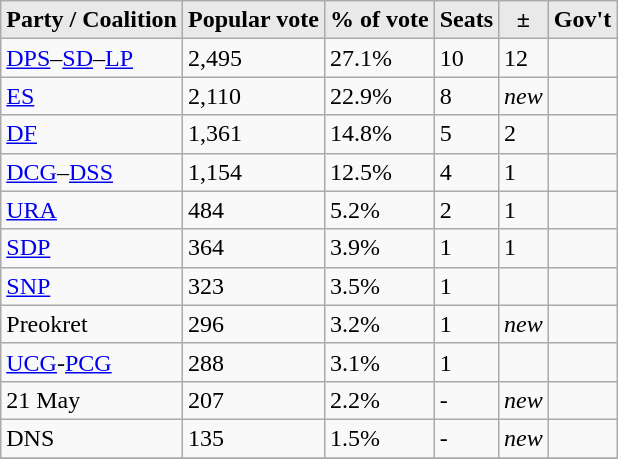<table class="wikitable">
<tr>
<th style="background-color:#E9E9E9">Party / Coalition</th>
<th style="background-color:#E9E9E9">Popular vote</th>
<th style="background-color:#E9E9E9">% of vote</th>
<th style="background-color:#E9E9E9">Seats</th>
<th style="background-color:#E9E9E9">±</th>
<th style="background-color:#E9E9E9">Gov't</th>
</tr>
<tr>
<td align="left"><a href='#'>DPS</a>–<a href='#'>SD</a>–<a href='#'>LP</a></td>
<td>2,495</td>
<td>27.1%</td>
<td>10</td>
<td>12</td>
<td></td>
</tr>
<tr>
<td align="left"><a href='#'>ES</a></td>
<td>2,110</td>
<td>22.9%</td>
<td>8</td>
<td><em>new</em></td>
<td></td>
</tr>
<tr>
<td align="left"><a href='#'>DF</a></td>
<td>1,361</td>
<td>14.8%</td>
<td>5</td>
<td>2</td>
<td></td>
</tr>
<tr>
<td align="left"><a href='#'>DCG</a>–<a href='#'>DSS</a></td>
<td>1,154</td>
<td>12.5%</td>
<td>4</td>
<td>1</td>
<td></td>
</tr>
<tr>
<td align="left"><a href='#'>URA</a></td>
<td>484</td>
<td>5.2%</td>
<td>2</td>
<td>1</td>
<td></td>
</tr>
<tr>
<td align="left"><a href='#'>SDP</a></td>
<td>364</td>
<td>3.9%</td>
<td>1</td>
<td>1</td>
<td></td>
</tr>
<tr>
<td align="left"><a href='#'>SNP</a></td>
<td>323</td>
<td>3.5%</td>
<td>1</td>
<td></td>
<td></td>
</tr>
<tr>
<td align="left">Preokret</td>
<td>296</td>
<td>3.2%</td>
<td>1</td>
<td><em>new</em></td>
<td></td>
</tr>
<tr>
<td align="left"><a href='#'>UCG</a>-<a href='#'>PCG</a></td>
<td>288</td>
<td>3.1%</td>
<td>1</td>
<td></td>
<td></td>
</tr>
<tr>
<td align="left">21 May</td>
<td>207</td>
<td>2.2%</td>
<td>-</td>
<td><em>new</em></td>
<td></td>
</tr>
<tr>
<td align="left">DNS</td>
<td>135</td>
<td>1.5%</td>
<td>-</td>
<td><em>new</em></td>
<td></td>
</tr>
<tr>
</tr>
</table>
